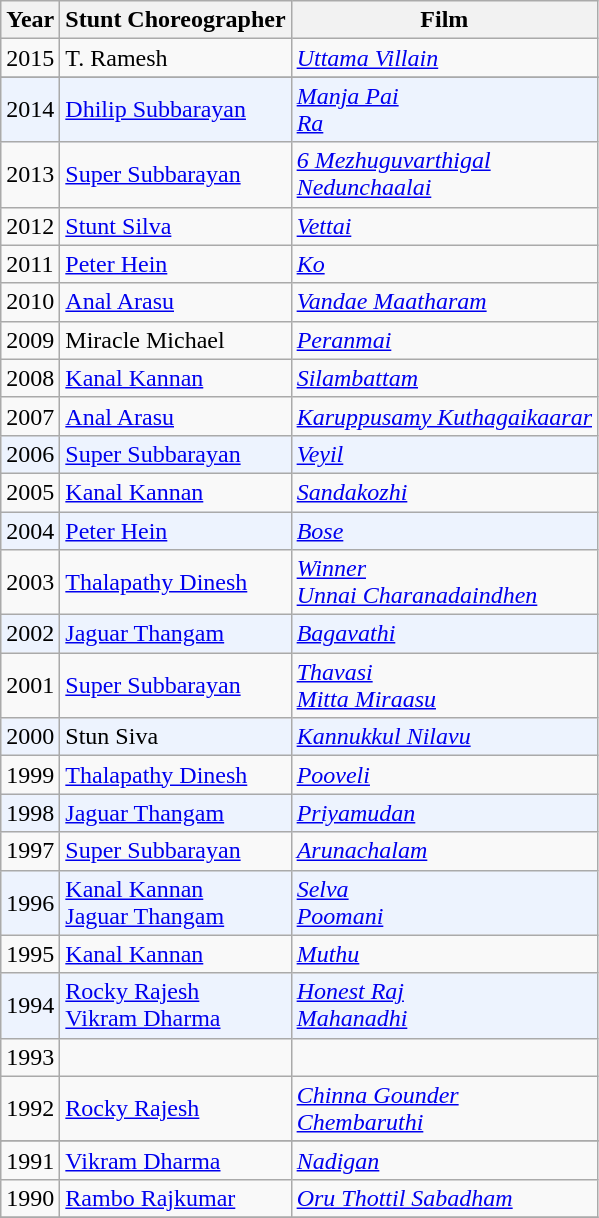<table class="wikitable">
<tr>
<th>Year</th>
<th>Stunt Choreographer</th>
<th>Film</th>
</tr>
<tr>
<td>2015</td>
<td>T. Ramesh</td>
<td><em><a href='#'>Uttama Villain</a></em></td>
</tr>
<tr>
</tr>
<tr bgcolor=#edf3fe>
<td>2014</td>
<td><a href='#'>Dhilip Subbarayan</a></td>
<td><em><a href='#'>Manja Pai</a></em><br><em><a href='#'>Ra</a></em></td>
</tr>
<tr>
<td>2013</td>
<td><a href='#'>Super Subbarayan</a></td>
<td><em><a href='#'>6 Mezhuguvarthigal</a></em><br><em><a href='#'>Nedunchaalai</a></em></td>
</tr>
<tr>
<td>2012</td>
<td><a href='#'>Stunt Silva</a></td>
<td><em><a href='#'>Vettai</a></em></td>
</tr>
<tr>
<td>2011</td>
<td><a href='#'>Peter Hein</a></td>
<td><em><a href='#'>Ko</a></em></td>
</tr>
<tr>
<td>2010</td>
<td><a href='#'>Anal Arasu</a></td>
<td><em><a href='#'>Vandae Maatharam</a></em></td>
</tr>
<tr>
<td>2009</td>
<td>Miracle Michael</td>
<td><em><a href='#'>Peranmai</a></em></td>
</tr>
<tr>
<td>2008</td>
<td><a href='#'>Kanal Kannan</a></td>
<td><em><a href='#'>Silambattam</a></em></td>
</tr>
<tr>
<td>2007</td>
<td><a href='#'>Anal Arasu</a></td>
<td><em><a href='#'>Karuppusamy Kuthagaikaarar</a></em></td>
</tr>
<tr bgcolor=#edf3fe>
<td>2006</td>
<td><a href='#'>Super Subbarayan</a></td>
<td><em><a href='#'>Veyil</a></em></td>
</tr>
<tr>
<td>2005</td>
<td><a href='#'>Kanal Kannan</a></td>
<td><em><a href='#'>Sandakozhi</a></em></td>
</tr>
<tr bgcolor=#edf3fe>
<td>2004</td>
<td><a href='#'>Peter Hein</a></td>
<td><em><a href='#'>Bose</a></em></td>
</tr>
<tr>
<td>2003</td>
<td><a href='#'>Thalapathy Dinesh</a></td>
<td><em><a href='#'>Winner</a></em><br><em><a href='#'>Unnai Charanadaindhen</a></em></td>
</tr>
<tr bgcolor=#edf3fe>
<td>2002</td>
<td><a href='#'>Jaguar Thangam</a></td>
<td><em><a href='#'>Bagavathi</a></em></td>
</tr>
<tr>
<td>2001</td>
<td><a href='#'>Super Subbarayan</a></td>
<td><em><a href='#'>Thavasi</a></em><br><em><a href='#'>Mitta Miraasu</a></em></td>
</tr>
<tr bgcolor=#edf3fe>
<td>2000</td>
<td>Stun Siva</td>
<td><em><a href='#'>Kannukkul Nilavu</a></em></td>
</tr>
<tr>
<td>1999</td>
<td><a href='#'>Thalapathy Dinesh</a></td>
<td><em><a href='#'>Pooveli</a></em></td>
</tr>
<tr bgcolor=#edf3fe>
<td>1998</td>
<td><a href='#'>Jaguar Thangam</a></td>
<td><em><a href='#'>Priyamudan</a></em></td>
</tr>
<tr>
<td>1997</td>
<td><a href='#'>Super Subbarayan</a></td>
<td><em><a href='#'>Arunachalam</a></em></td>
</tr>
<tr bgcolor=#edf3fe>
<td>1996</td>
<td><a href='#'>Kanal Kannan</a><br><a href='#'>Jaguar Thangam</a></td>
<td><em><a href='#'>Selva</a></em><br><em><a href='#'>Poomani</a></em></td>
</tr>
<tr>
<td>1995</td>
<td><a href='#'>Kanal Kannan</a></td>
<td><em><a href='#'>Muthu</a></em></td>
</tr>
<tr bgcolor=#edf3fe>
<td>1994</td>
<td><a href='#'>Rocky Rajesh</a><br><a href='#'>Vikram Dharma</a></td>
<td><em><a href='#'>Honest Raj</a></em><br><em><a href='#'>Mahanadhi</a></em></td>
</tr>
<tr>
<td>1993</td>
<td></td>
<td></td>
</tr>
<tr>
<td>1992</td>
<td><a href='#'>Rocky Rajesh</a></td>
<td><em><a href='#'>Chinna Gounder</a></em><br><em><a href='#'>Chembaruthi</a></em></td>
</tr>
<tr>
</tr>
<tr>
<td>1991</td>
<td><a href='#'>Vikram Dharma</a></td>
<td><em><a href='#'>Nadigan</a></em></td>
</tr>
<tr>
<td>1990</td>
<td><a href='#'>Rambo Rajkumar</a></td>
<td><em><a href='#'>Oru Thottil Sabadham</a></em></td>
</tr>
<tr>
</tr>
</table>
